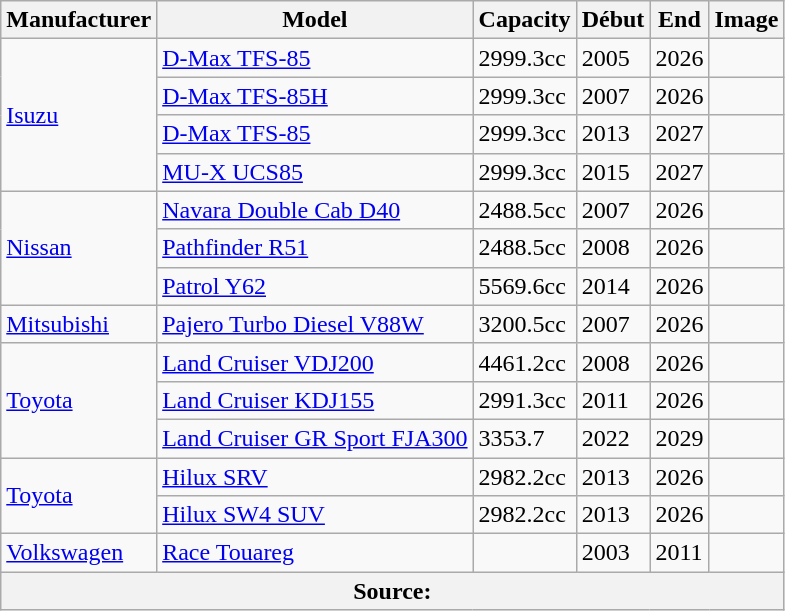<table class="wikitable">
<tr>
<th>Manufacturer</th>
<th>Model</th>
<th>Capacity</th>
<th>Début</th>
<th>End</th>
<th>Image</th>
</tr>
<tr>
<td rowspan="4"> <a href='#'>Isuzu</a></td>
<td><a href='#'>D-Max TFS-85</a></td>
<td>2999.3cc</td>
<td>2005</td>
<td>2026</td>
<td></td>
</tr>
<tr>
<td><a href='#'>D-Max TFS-85H</a></td>
<td>2999.3cc</td>
<td>2007</td>
<td>2026</td>
<td></td>
</tr>
<tr>
<td><a href='#'>D-Max TFS-85</a></td>
<td>2999.3cc</td>
<td>2013</td>
<td>2027</td>
<td></td>
</tr>
<tr>
<td><a href='#'>MU-X UCS85</a></td>
<td>2999.3cc</td>
<td>2015</td>
<td>2027</td>
<td></td>
</tr>
<tr>
<td rowspan="3"> <a href='#'>Nissan</a></td>
<td><a href='#'>Navara Double Cab D40</a></td>
<td>2488.5cc</td>
<td>2007</td>
<td>2026</td>
<td></td>
</tr>
<tr>
<td><a href='#'>Pathfinder R51</a></td>
<td>2488.5cc</td>
<td>2008</td>
<td>2026</td>
<td></td>
</tr>
<tr>
<td><a href='#'>Patrol Y62</a></td>
<td>5569.6cc</td>
<td>2014</td>
<td>2026</td>
<td></td>
</tr>
<tr>
<td> <a href='#'>Mitsubishi</a></td>
<td><a href='#'>Pajero Turbo Diesel V88W</a></td>
<td>3200.5cc</td>
<td>2007</td>
<td>2026</td>
<td></td>
</tr>
<tr>
<td rowspan="3"> <a href='#'>Toyota</a></td>
<td><a href='#'>Land Cruiser VDJ200</a></td>
<td>4461.2cc</td>
<td>2008</td>
<td>2026</td>
<td></td>
</tr>
<tr>
<td><a href='#'>Land Cruiser KDJ155</a></td>
<td>2991.3cc</td>
<td>2011</td>
<td>2026</td>
<td></td>
</tr>
<tr>
<td><a href='#'>Land Cruiser GR Sport FJA300</a></td>
<td>3353.7</td>
<td>2022</td>
<td>2029</td>
<td></td>
</tr>
<tr>
<td rowspan="2"> <a href='#'>Toyota</a></td>
<td><a href='#'>Hilux SRV</a></td>
<td>2982.2cc</td>
<td>2013</td>
<td>2026</td>
<td></td>
</tr>
<tr>
<td><a href='#'>Hilux SW4 SUV</a></td>
<td>2982.2cc</td>
<td>2013</td>
<td>2026</td>
<td></td>
</tr>
<tr>
<td> <a href='#'>Volkswagen</a></td>
<td><a href='#'>Race Touareg</a></td>
<td></td>
<td>2003</td>
<td>2011</td>
<td></td>
</tr>
<tr>
<th colspan="6">Source:</th>
</tr>
</table>
